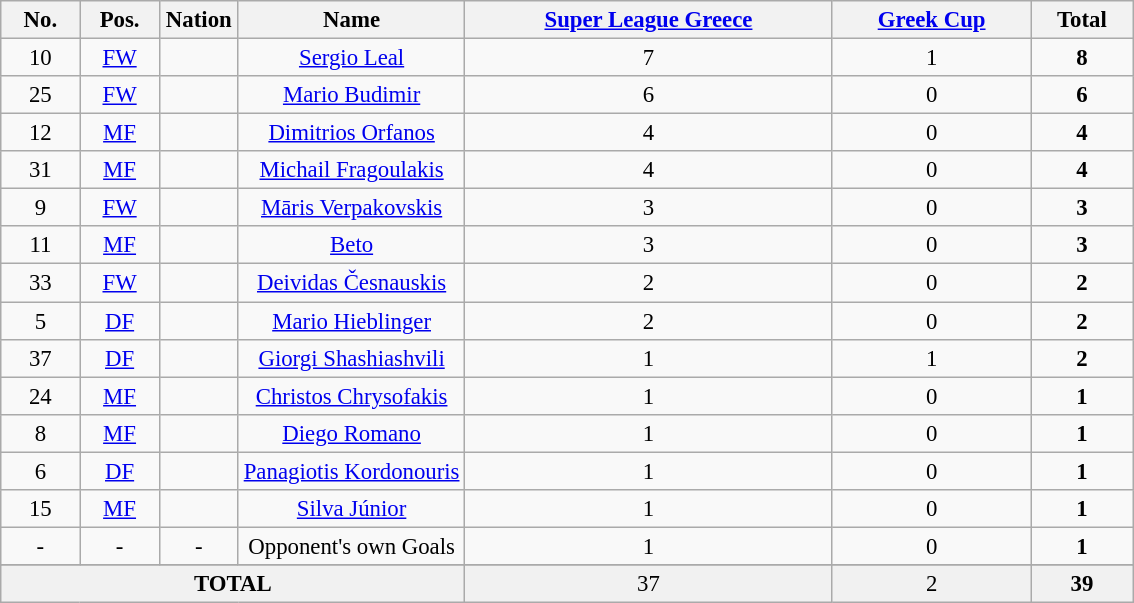<table class="wikitable sortable" style="font-size: 95%; text-align: center;">
<tr>
<th width="7%"><strong>No.</strong></th>
<th width="7%"><strong>Pos.</strong></th>
<th width="7%"><strong>Nation</strong></th>
<th width="20%"><strong>Name</strong></th>
<th><a href='#'>Super League Greece</a></th>
<th><a href='#'>Greek Cup</a></th>
<th>Total</th>
</tr>
<tr>
<td>10</td>
<td><a href='#'>FW</a></td>
<td></td>
<td><a href='#'>Sergio Leal</a></td>
<td>7 </td>
<td>1 </td>
<td><strong>8</strong> </td>
</tr>
<tr>
<td>25</td>
<td><a href='#'>FW</a></td>
<td></td>
<td><a href='#'>Mario Budimir</a></td>
<td>6 </td>
<td>0 </td>
<td><strong>6</strong> </td>
</tr>
<tr>
<td>12</td>
<td><a href='#'>MF</a></td>
<td></td>
<td><a href='#'>Dimitrios Orfanos</a></td>
<td>4 </td>
<td>0 </td>
<td><strong>4</strong> </td>
</tr>
<tr>
<td>31</td>
<td><a href='#'>MF</a></td>
<td></td>
<td><a href='#'>Michail Fragoulakis</a></td>
<td>4 </td>
<td>0 </td>
<td><strong>4</strong> </td>
</tr>
<tr>
<td>9</td>
<td><a href='#'>FW</a></td>
<td></td>
<td><a href='#'>Māris Verpakovskis</a></td>
<td>3 </td>
<td>0 </td>
<td><strong>3</strong> </td>
</tr>
<tr>
<td>11</td>
<td><a href='#'>MF</a></td>
<td> </td>
<td><a href='#'>Beto</a></td>
<td>3 </td>
<td>0 </td>
<td><strong>3</strong> </td>
</tr>
<tr>
<td>33</td>
<td><a href='#'>FW</a></td>
<td></td>
<td><a href='#'>Deividas Česnauskis</a></td>
<td>2 </td>
<td>0 </td>
<td><strong>2</strong> </td>
</tr>
<tr>
<td>5</td>
<td><a href='#'>DF</a></td>
<td></td>
<td><a href='#'>Mario Hieblinger</a></td>
<td>2 </td>
<td>0 </td>
<td><strong>2</strong> </td>
</tr>
<tr>
<td>37</td>
<td><a href='#'>DF</a></td>
<td></td>
<td><a href='#'>Giorgi Shashiashvili</a></td>
<td>1 </td>
<td>1 </td>
<td><strong>2</strong> </td>
</tr>
<tr>
<td>24</td>
<td><a href='#'>MF</a></td>
<td></td>
<td><a href='#'>Christos Chrysofakis</a></td>
<td>1 </td>
<td>0 </td>
<td><strong>1</strong> </td>
</tr>
<tr>
<td>8</td>
<td><a href='#'>MF</a></td>
<td></td>
<td><a href='#'>Diego Romano</a></td>
<td>1 </td>
<td>0 </td>
<td><strong>1</strong> </td>
</tr>
<tr>
<td>6</td>
<td><a href='#'>DF</a></td>
<td></td>
<td><a href='#'>Panagiotis Kordonouris</a></td>
<td>1 </td>
<td>0 </td>
<td><strong>1</strong> </td>
</tr>
<tr>
<td>15</td>
<td><a href='#'>MF</a></td>
<td></td>
<td><a href='#'>Silva Júnior</a></td>
<td>1 </td>
<td>0 </td>
<td><strong>1</strong> </td>
</tr>
<tr>
<td><em>-</em></td>
<td><em>-</em></td>
<td><em>-</em></td>
<td>Opponent's own Goals</td>
<td>1 </td>
<td>0 </td>
<td><strong>1</strong> </td>
</tr>
<tr>
</tr>
<tr bgcolor="F1F1F1" >
<td colspan=4><strong>TOTAL</strong></td>
<td>37 </td>
<td>2 </td>
<td><strong>39</strong> </td>
</tr>
</table>
